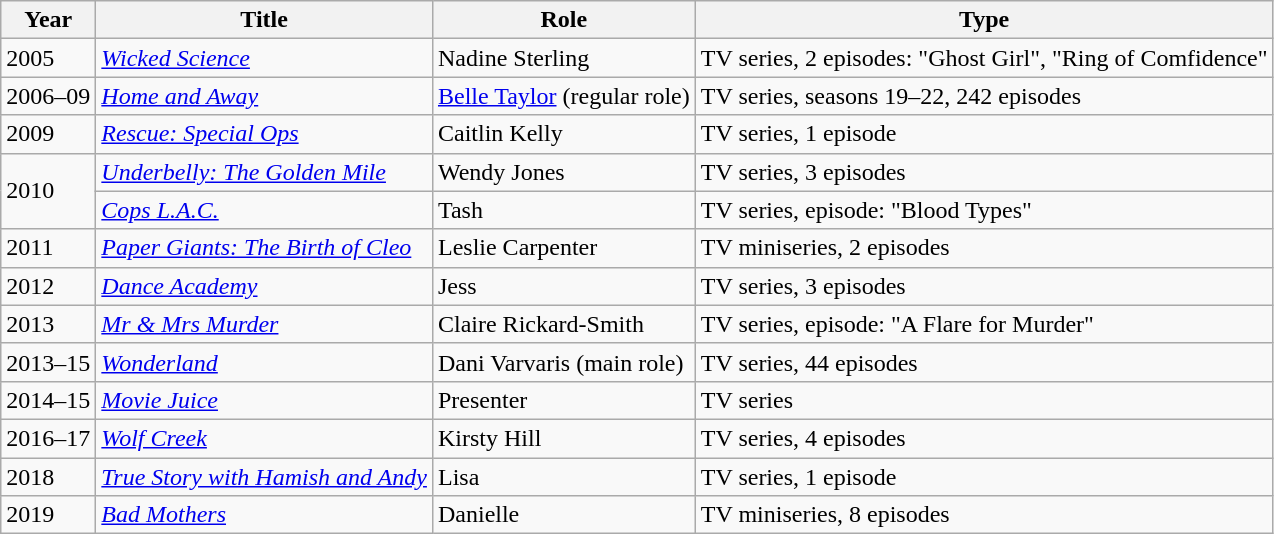<table class="wikitable sortable plainrowheaders">
<tr>
<th>Year</th>
<th>Title</th>
<th>Role</th>
<th>Type</th>
</tr>
<tr>
<td>2005</td>
<td><em><a href='#'>Wicked Science</a></em></td>
<td>Nadine Sterling</td>
<td>TV series, 2 episodes: "Ghost Girl", "Ring of Comfidence"</td>
</tr>
<tr>
<td>2006–09</td>
<td><em><a href='#'>Home and Away</a></em></td>
<td><a href='#'>Belle Taylor</a> (regular role)</td>
<td>TV series, seasons 19–22, 242 episodes</td>
</tr>
<tr>
<td>2009</td>
<td><em><a href='#'>Rescue: Special Ops</a></em></td>
<td>Caitlin Kelly</td>
<td>TV series, 1 episode</td>
</tr>
<tr>
<td rowspan="2">2010</td>
<td><em><a href='#'>Underbelly: The Golden Mile</a></em></td>
<td>Wendy Jones</td>
<td>TV series, 3 episodes</td>
</tr>
<tr>
<td><em><a href='#'>Cops L.A.C.</a></em></td>
<td>Tash</td>
<td>TV series, episode: "Blood Types"</td>
</tr>
<tr>
<td>2011</td>
<td><em><a href='#'>Paper Giants: The Birth of Cleo</a></em></td>
<td>Leslie Carpenter</td>
<td>TV miniseries, 2 episodes</td>
</tr>
<tr>
<td>2012</td>
<td><em><a href='#'>Dance Academy</a></em></td>
<td>Jess</td>
<td>TV series, 3 episodes</td>
</tr>
<tr>
<td>2013</td>
<td><em><a href='#'>Mr & Mrs Murder</a></em></td>
<td>Claire Rickard-Smith</td>
<td>TV series, episode: "A Flare for Murder"</td>
</tr>
<tr>
<td>2013–15</td>
<td><em><a href='#'>Wonderland</a></em></td>
<td>Dani Varvaris (main role)</td>
<td>TV series, 44 episodes</td>
</tr>
<tr>
<td>2014–15</td>
<td><em><a href='#'>Movie Juice</a></em></td>
<td>Presenter</td>
<td>TV series</td>
</tr>
<tr>
<td>2016–17</td>
<td><em><a href='#'>Wolf Creek</a></em></td>
<td>Kirsty Hill</td>
<td>TV series, 4 episodes</td>
</tr>
<tr>
<td>2018</td>
<td><em><a href='#'>True Story with Hamish and Andy</a></em></td>
<td>Lisa</td>
<td>TV series, 1 episode</td>
</tr>
<tr>
<td>2019</td>
<td><em><a href='#'>Bad Mothers</a></em></td>
<td>Danielle</td>
<td>TV miniseries, 8 episodes</td>
</tr>
</table>
